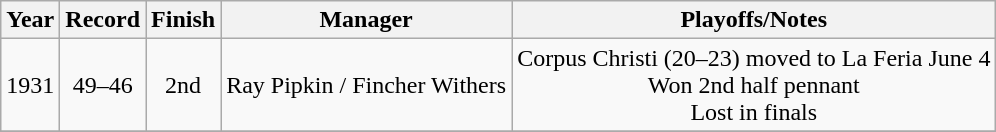<table class="wikitable" style="text-align:center">
<tr>
<th>Year</th>
<th>Record</th>
<th>Finish</th>
<th>Manager</th>
<th>Playoffs/Notes</th>
</tr>
<tr>
<td>1931</td>
<td>49–46</td>
<td>2nd</td>
<td>Ray Pipkin / Fincher Withers</td>
<td>Corpus Christi (20–23) moved to La Feria June 4<br>Won 2nd half pennant<br>Lost in finals</td>
</tr>
<tr>
</tr>
</table>
